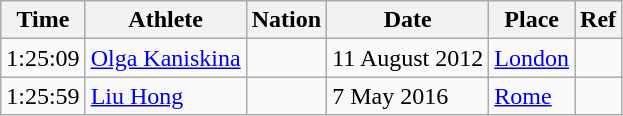<table class=wikitable>
<tr>
<th>Time</th>
<th>Athlete</th>
<th>Nation</th>
<th>Date</th>
<th>Place</th>
<th>Ref</th>
</tr>
<tr>
<td>1:25:09</td>
<td><a href='#'>Olga Kaniskina</a></td>
<td></td>
<td>11 August 2012</td>
<td><a href='#'>London</a></td>
<td></td>
</tr>
<tr>
<td>1:25:59</td>
<td><a href='#'>Liu Hong</a></td>
<td></td>
<td>7 May 2016</td>
<td><a href='#'>Rome</a></td>
<td></td>
</tr>
</table>
